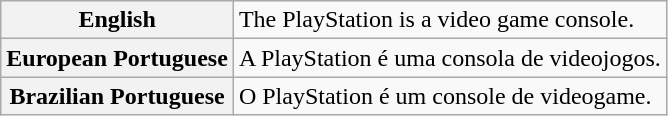<table class="wikitable">
<tr>
<th>English</th>
<td>The PlayStation is a video game console.</td>
</tr>
<tr>
<th>European Portuguese</th>
<td>A PlayStation é uma consola de videojogos.</td>
</tr>
<tr>
<th>Brazilian Portuguese</th>
<td>O PlayStation é um console de videogame.</td>
</tr>
</table>
